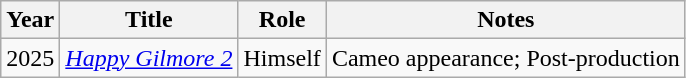<table class="wikitable sortable">
<tr>
<th>Year</th>
<th>Title</th>
<th>Role</th>
<th class="unsortable">Notes</th>
</tr>
<tr>
<td>2025</td>
<td><em><a href='#'>Happy Gilmore 2</a></em></td>
<td>Himself</td>
<td>Cameo appearance; Post-production</td>
</tr>
</table>
